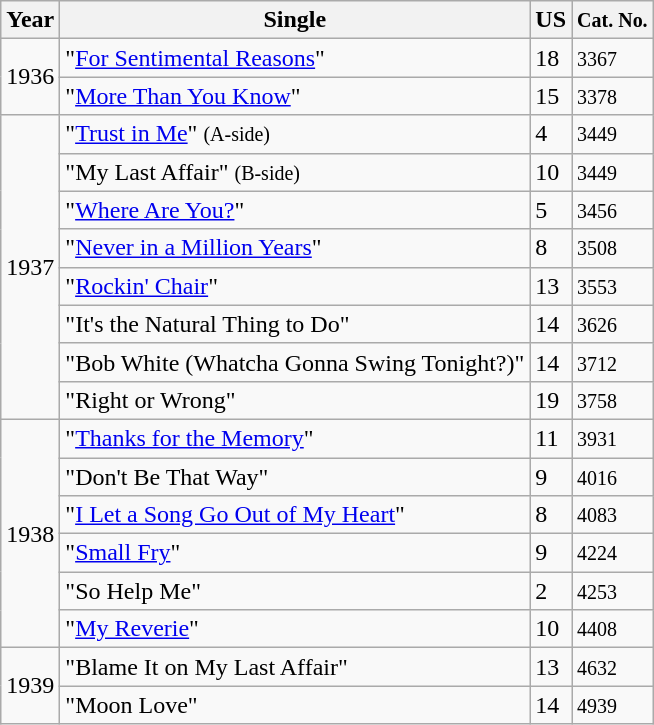<table class="wikitable">
<tr>
<th>Year</th>
<th>Single</th>
<th>US</th>
<th><small>Cat. No.</small></th>
</tr>
<tr>
<td rowspan="2">1936</td>
<td>"<a href='#'>For Sentimental Reasons</a>"</td>
<td>18</td>
<td><small>3367</small></td>
</tr>
<tr>
<td>"<a href='#'>More Than You Know</a>"</td>
<td>15</td>
<td><small>3378</small></td>
</tr>
<tr>
<td rowspan="8">1937</td>
<td>"<a href='#'>Trust in Me</a>" <small>(A-side)</small></td>
<td>4</td>
<td><small>3449</small></td>
</tr>
<tr>
<td>"My Last Affair" <small>(B-side)</small></td>
<td>10</td>
<td><small>3449</small></td>
</tr>
<tr>
<td>"<a href='#'>Where Are You?</a>"</td>
<td>5</td>
<td><small>3456</small></td>
</tr>
<tr>
<td>"<a href='#'>Never in a Million Years</a>"</td>
<td>8</td>
<td><small>3508</small></td>
</tr>
<tr>
<td>"<a href='#'>Rockin' Chair</a>"</td>
<td>13</td>
<td><small>3553</small></td>
</tr>
<tr>
<td>"It's the Natural Thing to Do"</td>
<td>14</td>
<td><small>3626</small></td>
</tr>
<tr>
<td>"Bob White (Whatcha Gonna Swing Tonight?)"</td>
<td>14</td>
<td><small>3712</small></td>
</tr>
<tr>
<td>"Right or Wrong"</td>
<td>19</td>
<td><small>3758</small></td>
</tr>
<tr>
<td rowspan="6">1938</td>
<td>"<a href='#'>Thanks for the Memory</a>"</td>
<td>11</td>
<td><small>3931</small></td>
</tr>
<tr>
<td>"Don't Be That Way"</td>
<td>9</td>
<td><small>4016</small></td>
</tr>
<tr>
<td>"<a href='#'>I Let a Song Go Out of My Heart</a>"</td>
<td>8</td>
<td><small>4083</small></td>
</tr>
<tr>
<td>"<a href='#'>Small Fry</a>"</td>
<td>9</td>
<td><small>4224</small></td>
</tr>
<tr>
<td>"So Help Me"</td>
<td>2</td>
<td><small>4253</small></td>
</tr>
<tr>
<td>"<a href='#'>My Reverie</a>"</td>
<td>10</td>
<td><small>4408</small></td>
</tr>
<tr>
<td rowspan="2">1939</td>
<td>"Blame It on My Last Affair"</td>
<td>13</td>
<td><small>4632</small></td>
</tr>
<tr>
<td>"Moon Love"</td>
<td>14</td>
<td><small>4939</small></td>
</tr>
</table>
